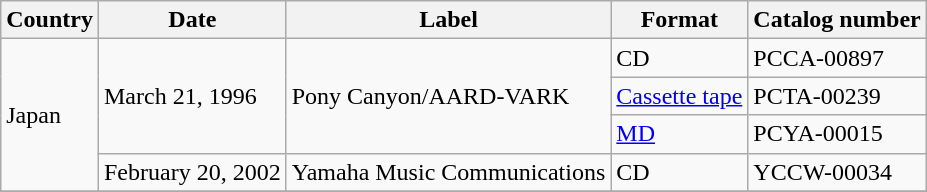<table class="wikitable">
<tr>
<th>Country</th>
<th>Date</th>
<th>Label</th>
<th>Format</th>
<th>Catalog number</th>
</tr>
<tr>
<td rowspan="4">Japan</td>
<td rowspan="3">March 21, 1996</td>
<td rowspan="3">Pony Canyon/AARD-VARK</td>
<td>CD</td>
<td>PCCA-00897</td>
</tr>
<tr>
<td><a href='#'>Cassette tape</a></td>
<td>PCTA-00239</td>
</tr>
<tr>
<td><a href='#'>MD</a></td>
<td>PCYA-00015</td>
</tr>
<tr>
<td>February 20, 2002</td>
<td>Yamaha Music Communications</td>
<td>CD</td>
<td>YCCW-00034</td>
</tr>
<tr>
</tr>
</table>
